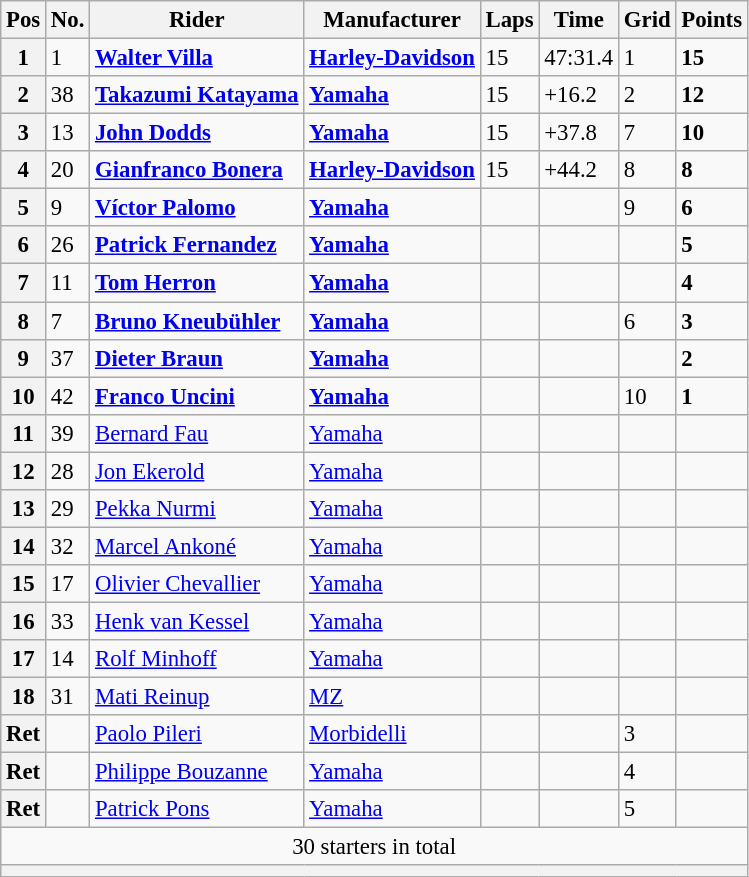<table class="wikitable" style="font-size: 95%;">
<tr>
<th>Pos</th>
<th>No.</th>
<th>Rider</th>
<th>Manufacturer</th>
<th>Laps</th>
<th>Time</th>
<th>Grid</th>
<th>Points</th>
</tr>
<tr>
<th>1</th>
<td>1</td>
<td> <strong><a href='#'>Walter Villa</a></strong></td>
<td><strong><a href='#'>Harley-Davidson</a></strong></td>
<td>15</td>
<td>47:31.4</td>
<td>1</td>
<td><strong>15</strong></td>
</tr>
<tr>
<th>2</th>
<td>38</td>
<td> <strong><a href='#'>Takazumi Katayama</a></strong></td>
<td><strong><a href='#'>Yamaha</a></strong></td>
<td>15</td>
<td>+16.2</td>
<td>2</td>
<td><strong>12</strong></td>
</tr>
<tr>
<th>3</th>
<td>13</td>
<td> <strong><a href='#'>John Dodds</a></strong></td>
<td><strong><a href='#'>Yamaha</a></strong></td>
<td>15</td>
<td>+37.8</td>
<td>7</td>
<td><strong>10</strong></td>
</tr>
<tr>
<th>4</th>
<td>20</td>
<td> <strong><a href='#'>Gianfranco Bonera</a></strong></td>
<td><strong><a href='#'>Harley-Davidson</a></strong></td>
<td>15</td>
<td>+44.2</td>
<td>8</td>
<td><strong>8</strong></td>
</tr>
<tr>
<th>5</th>
<td>9</td>
<td> <strong><a href='#'>Víctor Palomo</a></strong></td>
<td><strong><a href='#'>Yamaha</a></strong></td>
<td></td>
<td></td>
<td>9</td>
<td><strong>6</strong></td>
</tr>
<tr>
<th>6</th>
<td>26</td>
<td> <strong><a href='#'>Patrick Fernandez</a></strong></td>
<td><strong><a href='#'>Yamaha</a></strong></td>
<td></td>
<td></td>
<td></td>
<td><strong>5</strong></td>
</tr>
<tr>
<th>7</th>
<td>11</td>
<td> <strong><a href='#'>Tom Herron</a></strong></td>
<td><strong><a href='#'>Yamaha</a></strong></td>
<td></td>
<td></td>
<td></td>
<td><strong>4</strong></td>
</tr>
<tr>
<th>8</th>
<td>7</td>
<td> <strong><a href='#'>Bruno Kneubühler</a></strong></td>
<td><strong><a href='#'>Yamaha</a></strong></td>
<td></td>
<td></td>
<td>6</td>
<td><strong>3</strong></td>
</tr>
<tr>
<th>9</th>
<td>37</td>
<td> <strong><a href='#'>Dieter Braun</a></strong></td>
<td><strong><a href='#'>Yamaha</a></strong></td>
<td></td>
<td></td>
<td></td>
<td><strong>2</strong></td>
</tr>
<tr>
<th>10</th>
<td>42</td>
<td> <strong><a href='#'>Franco Uncini</a></strong></td>
<td><strong><a href='#'>Yamaha</a></strong></td>
<td></td>
<td></td>
<td>10</td>
<td><strong>1</strong></td>
</tr>
<tr>
<th>11</th>
<td>39</td>
<td> <a href='#'>Bernard Fau</a></td>
<td><a href='#'>Yamaha</a></td>
<td></td>
<td></td>
<td></td>
<td></td>
</tr>
<tr>
<th>12</th>
<td>28</td>
<td> <a href='#'>Jon Ekerold</a></td>
<td><a href='#'>Yamaha</a></td>
<td></td>
<td></td>
<td></td>
<td></td>
</tr>
<tr>
<th>13</th>
<td>29</td>
<td> <a href='#'>Pekka Nurmi</a></td>
<td><a href='#'>Yamaha</a></td>
<td></td>
<td></td>
<td></td>
<td></td>
</tr>
<tr>
<th>14</th>
<td>32</td>
<td> <a href='#'>Marcel Ankoné</a></td>
<td><a href='#'>Yamaha</a></td>
<td></td>
<td></td>
<td></td>
<td></td>
</tr>
<tr>
<th>15</th>
<td>17</td>
<td> <a href='#'>Olivier Chevallier</a></td>
<td><a href='#'>Yamaha</a></td>
<td></td>
<td></td>
<td></td>
<td></td>
</tr>
<tr>
<th>16</th>
<td>33</td>
<td> <a href='#'>Henk van Kessel</a></td>
<td><a href='#'>Yamaha</a></td>
<td></td>
<td></td>
<td></td>
<td></td>
</tr>
<tr>
<th>17</th>
<td>14</td>
<td> <a href='#'>Rolf Minhoff</a></td>
<td><a href='#'>Yamaha</a></td>
<td></td>
<td></td>
<td></td>
<td></td>
</tr>
<tr>
<th>18</th>
<td>31</td>
<td> <a href='#'>Mati Reinup</a></td>
<td><a href='#'>MZ</a></td>
<td></td>
<td></td>
<td></td>
<td></td>
</tr>
<tr>
<th>Ret</th>
<td></td>
<td> <a href='#'>Paolo Pileri</a></td>
<td><a href='#'>Morbidelli</a></td>
<td></td>
<td></td>
<td>3</td>
<td></td>
</tr>
<tr>
<th>Ret</th>
<td></td>
<td> <a href='#'>Philippe Bouzanne</a></td>
<td><a href='#'>Yamaha</a></td>
<td></td>
<td></td>
<td>4</td>
<td></td>
</tr>
<tr>
<th>Ret</th>
<td></td>
<td> <a href='#'>Patrick Pons</a></td>
<td><a href='#'>Yamaha</a></td>
<td></td>
<td></td>
<td>5</td>
<td></td>
</tr>
<tr>
<td colspan=8 align=center>30 starters in total</td>
</tr>
<tr>
<th colspan=8></th>
</tr>
</table>
